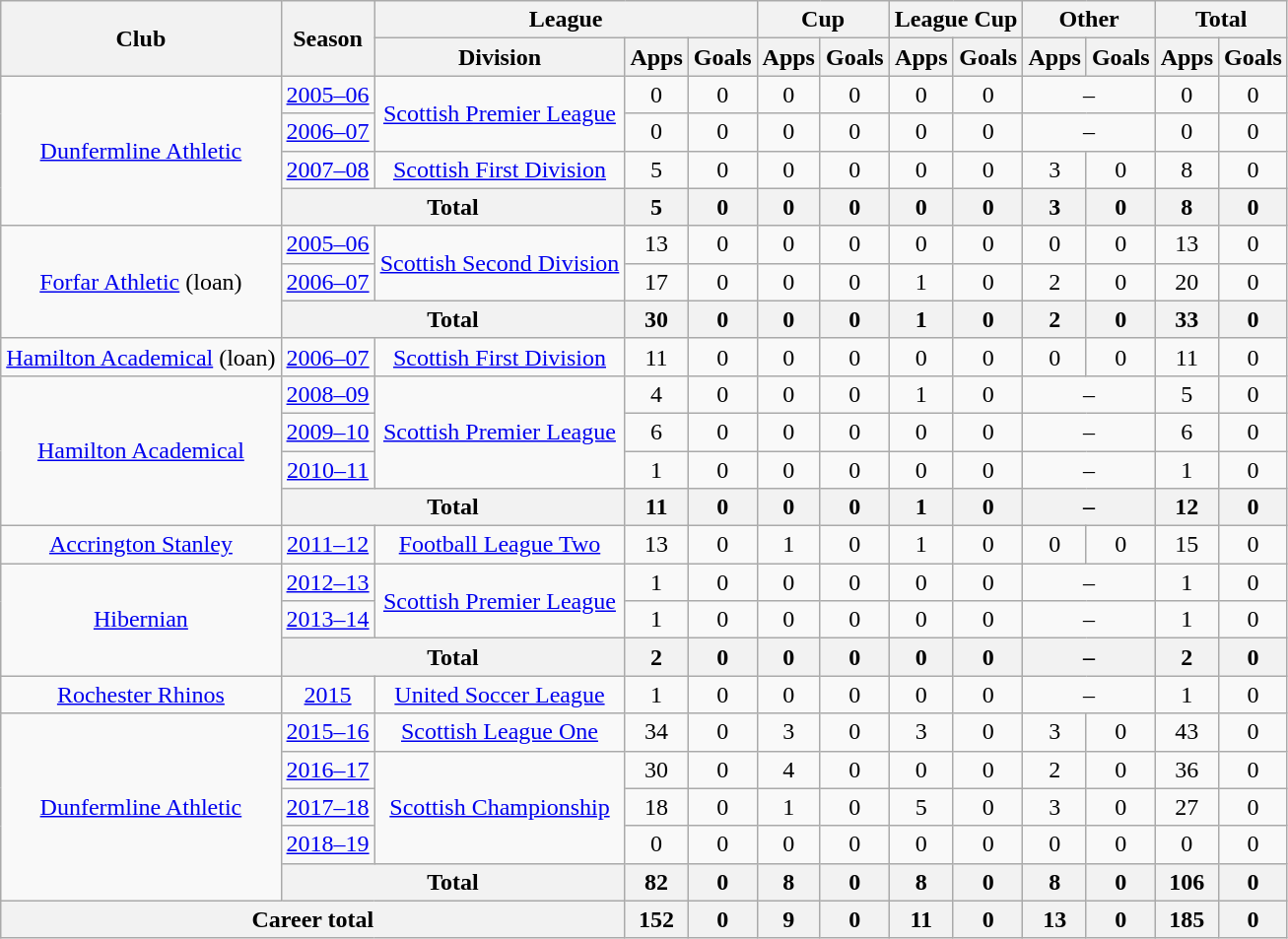<table class="wikitable" style="text-align:center">
<tr>
<th rowspan="2">Club</th>
<th rowspan="2">Season</th>
<th colspan="3">League</th>
<th colspan="2">Cup</th>
<th colspan="2">League Cup</th>
<th colspan="2">Other</th>
<th colspan="2">Total</th>
</tr>
<tr>
<th>Division</th>
<th>Apps</th>
<th>Goals</th>
<th>Apps</th>
<th>Goals</th>
<th>Apps</th>
<th>Goals</th>
<th>Apps</th>
<th>Goals</th>
<th>Apps</th>
<th>Goals</th>
</tr>
<tr>
<td rowspan="4"><a href='#'>Dunfermline Athletic</a></td>
<td><a href='#'>2005–06</a></td>
<td rowspan="2"><a href='#'>Scottish Premier League</a></td>
<td>0</td>
<td>0</td>
<td>0</td>
<td>0</td>
<td>0</td>
<td>0</td>
<td colspan="2">–</td>
<td>0</td>
<td>0</td>
</tr>
<tr>
<td><a href='#'>2006–07</a></td>
<td>0</td>
<td>0</td>
<td>0</td>
<td>0</td>
<td>0</td>
<td>0</td>
<td colspan="2">–</td>
<td>0</td>
<td>0</td>
</tr>
<tr>
<td><a href='#'>2007–08</a></td>
<td><a href='#'>Scottish First Division</a></td>
<td>5</td>
<td>0</td>
<td>0</td>
<td>0</td>
<td>0</td>
<td>0</td>
<td>3</td>
<td>0</td>
<td>8</td>
<td>0</td>
</tr>
<tr>
<th colspan="2">Total</th>
<th>5</th>
<th>0</th>
<th>0</th>
<th>0</th>
<th>0</th>
<th>0</th>
<th>3</th>
<th>0</th>
<th>8</th>
<th>0</th>
</tr>
<tr>
<td rowspan="3"><a href='#'>Forfar Athletic</a> (loan)</td>
<td><a href='#'>2005–06</a></td>
<td rowspan="2"><a href='#'>Scottish Second Division</a></td>
<td>13</td>
<td>0</td>
<td>0</td>
<td>0</td>
<td>0</td>
<td>0</td>
<td>0</td>
<td>0</td>
<td>13</td>
<td>0</td>
</tr>
<tr>
<td><a href='#'>2006–07</a></td>
<td>17</td>
<td>0</td>
<td>0</td>
<td>0</td>
<td>1</td>
<td>0</td>
<td>2</td>
<td>0</td>
<td>20</td>
<td>0</td>
</tr>
<tr>
<th colspan="2">Total</th>
<th>30</th>
<th>0</th>
<th>0</th>
<th>0</th>
<th>1</th>
<th>0</th>
<th>2</th>
<th>0</th>
<th>33</th>
<th>0</th>
</tr>
<tr>
<td><a href='#'>Hamilton Academical</a> (loan)</td>
<td><a href='#'>2006–07</a></td>
<td><a href='#'>Scottish First Division</a></td>
<td>11</td>
<td>0</td>
<td>0</td>
<td>0</td>
<td>0</td>
<td>0</td>
<td>0</td>
<td>0</td>
<td>11</td>
<td>0</td>
</tr>
<tr>
<td rowspan="4"><a href='#'>Hamilton Academical</a></td>
<td><a href='#'>2008–09</a></td>
<td rowspan="3"><a href='#'>Scottish Premier League</a></td>
<td>4</td>
<td>0</td>
<td>0</td>
<td>0</td>
<td>1</td>
<td>0</td>
<td colspan="2">–</td>
<td>5</td>
<td>0</td>
</tr>
<tr>
<td><a href='#'>2009–10</a></td>
<td>6</td>
<td>0</td>
<td>0</td>
<td>0</td>
<td>0</td>
<td>0</td>
<td colspan="2">–</td>
<td>6</td>
<td>0</td>
</tr>
<tr>
<td><a href='#'>2010–11</a></td>
<td>1</td>
<td>0</td>
<td>0</td>
<td>0</td>
<td>0</td>
<td>0</td>
<td colspan="2">–</td>
<td>1</td>
<td>0</td>
</tr>
<tr>
<th colspan="2">Total</th>
<th>11</th>
<th>0</th>
<th>0</th>
<th>0</th>
<th>1</th>
<th>0</th>
<th colspan="2">–</th>
<th>12</th>
<th>0</th>
</tr>
<tr>
<td><a href='#'>Accrington Stanley</a></td>
<td><a href='#'>2011–12</a></td>
<td><a href='#'>Football League Two</a></td>
<td>13</td>
<td>0</td>
<td>1</td>
<td>0</td>
<td>1</td>
<td>0</td>
<td>0</td>
<td>0</td>
<td>15</td>
<td>0</td>
</tr>
<tr>
<td rowspan="3"><a href='#'>Hibernian</a></td>
<td><a href='#'>2012–13</a></td>
<td rowspan="2"><a href='#'>Scottish Premier League</a></td>
<td>1</td>
<td>0</td>
<td>0</td>
<td>0</td>
<td>0</td>
<td>0</td>
<td colspan="2">–</td>
<td>1</td>
<td>0</td>
</tr>
<tr>
<td><a href='#'>2013–14</a></td>
<td>1</td>
<td>0</td>
<td>0</td>
<td>0</td>
<td>0</td>
<td>0</td>
<td colspan="2">–</td>
<td>1</td>
<td>0</td>
</tr>
<tr>
<th colspan="2">Total</th>
<th>2</th>
<th>0</th>
<th>0</th>
<th>0</th>
<th>0</th>
<th>0</th>
<th colspan="2">–</th>
<th>2</th>
<th>0</th>
</tr>
<tr>
<td><a href='#'>Rochester Rhinos</a></td>
<td><a href='#'>2015</a></td>
<td><a href='#'>United Soccer League</a></td>
<td>1</td>
<td>0</td>
<td>0</td>
<td>0</td>
<td>0</td>
<td>0</td>
<td colspan="2">–</td>
<td>1</td>
<td>0</td>
</tr>
<tr>
<td rowspan="5"><a href='#'>Dunfermline Athletic</a></td>
<td><a href='#'>2015–16</a></td>
<td><a href='#'>Scottish League One</a></td>
<td>34</td>
<td>0</td>
<td>3</td>
<td>0</td>
<td>3</td>
<td>0</td>
<td>3</td>
<td>0</td>
<td>43</td>
<td>0</td>
</tr>
<tr>
<td><a href='#'>2016–17</a></td>
<td rowspan="3"><a href='#'>Scottish Championship</a></td>
<td>30</td>
<td>0</td>
<td>4</td>
<td>0</td>
<td>0</td>
<td>0</td>
<td>2</td>
<td>0</td>
<td>36</td>
<td>0</td>
</tr>
<tr>
<td><a href='#'>2017–18</a></td>
<td>18</td>
<td>0</td>
<td>1</td>
<td>0</td>
<td>5</td>
<td>0</td>
<td>3</td>
<td>0</td>
<td>27</td>
<td>0</td>
</tr>
<tr>
<td><a href='#'>2018–19</a></td>
<td>0</td>
<td>0</td>
<td>0</td>
<td>0</td>
<td>0</td>
<td>0</td>
<td>0</td>
<td>0</td>
<td>0</td>
<td>0</td>
</tr>
<tr>
<th colspan="2">Total</th>
<th>82</th>
<th>0</th>
<th>8</th>
<th>0</th>
<th>8</th>
<th>0</th>
<th>8</th>
<th>0</th>
<th>106</th>
<th>0</th>
</tr>
<tr>
<th colspan="3">Career total</th>
<th>152</th>
<th>0</th>
<th>9</th>
<th>0</th>
<th>11</th>
<th>0</th>
<th>13</th>
<th>0</th>
<th>185</th>
<th>0</th>
</tr>
</table>
